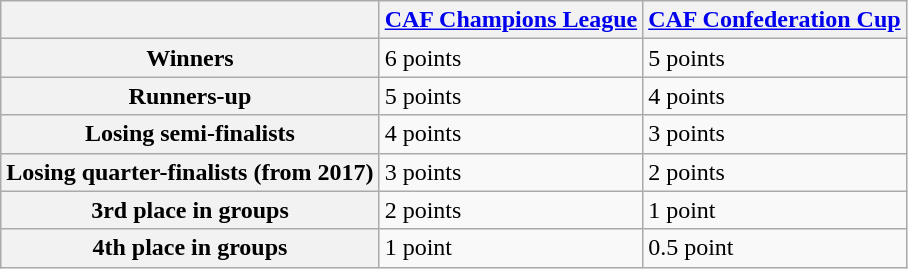<table class="wikitable">
<tr>
<th></th>
<th><a href='#'>CAF Champions League</a></th>
<th><a href='#'>CAF Confederation Cup</a></th>
</tr>
<tr>
<th>Winners</th>
<td>6 points</td>
<td>5 points</td>
</tr>
<tr>
<th>Runners-up</th>
<td>5 points</td>
<td>4 points</td>
</tr>
<tr>
<th>Losing semi-finalists</th>
<td>4 points</td>
<td>3 points</td>
</tr>
<tr>
<th>Losing quarter-finalists (from 2017)</th>
<td>3 points</td>
<td>2 points</td>
</tr>
<tr>
<th>3rd place in groups</th>
<td>2 points</td>
<td>1 point</td>
</tr>
<tr>
<th>4th place in groups</th>
<td>1 point</td>
<td>0.5 point</td>
</tr>
</table>
